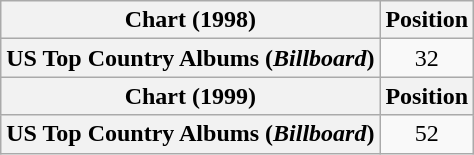<table class="wikitable plainrowheaders" style="text-align:center">
<tr>
<th scope="col">Chart (1998)</th>
<th scope="col">Position</th>
</tr>
<tr>
<th scope="row">US Top Country Albums (<em>Billboard</em>)</th>
<td>32</td>
</tr>
<tr>
<th scope="col">Chart (1999)</th>
<th scope="col">Position</th>
</tr>
<tr>
<th scope="row">US Top Country Albums (<em>Billboard</em>)</th>
<td>52</td>
</tr>
</table>
